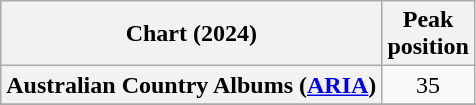<table class="wikitable sortable plainrowheaders" style="text-align:center">
<tr>
<th scope="col">Chart (2024)</th>
<th scope="col">Peak<br>position</th>
</tr>
<tr>
<th scope="row">Australian Country Albums (<a href='#'>ARIA</a>)</th>
<td>35</td>
</tr>
<tr>
</tr>
<tr>
</tr>
<tr>
</tr>
</table>
